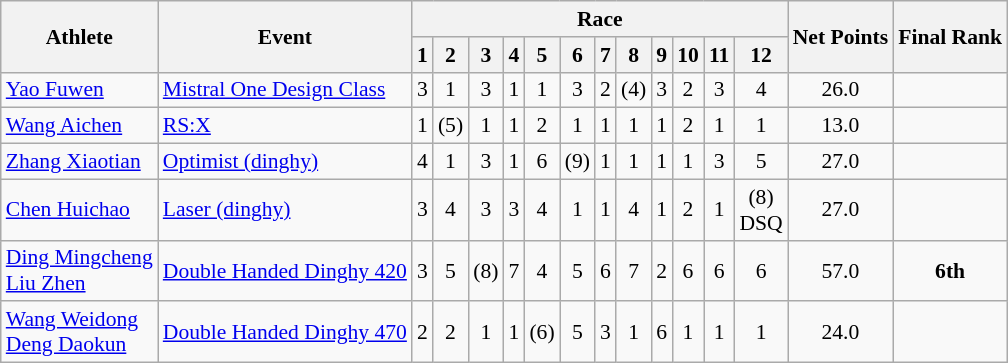<table class="wikitable" style="font-size:90%;">
<tr>
<th rowspan=2>Athlete</th>
<th rowspan=2>Event</th>
<th colspan=12>Race</th>
<th rowspan=2>Net Points</th>
<th rowspan=2>Final Rank</th>
</tr>
<tr>
<th>1</th>
<th>2</th>
<th>3</th>
<th>4</th>
<th>5</th>
<th>6</th>
<th>7</th>
<th>8</th>
<th>9</th>
<th>10</th>
<th>11</th>
<th>12</th>
</tr>
<tr style="text-align:center">
<td style="text-align:left"><a href='#'>Yao Fuwen</a></td>
<td style="text-align:left"><a href='#'>Mistral One Design Class</a></td>
<td>3</td>
<td>1</td>
<td>3</td>
<td>1</td>
<td>1</td>
<td>3</td>
<td>2</td>
<td>(4)</td>
<td>3</td>
<td>2</td>
<td>3</td>
<td>4</td>
<td>26.0</td>
<td></td>
</tr>
<tr style="text-align:center">
<td style="text-align:left"><a href='#'>Wang Aichen</a></td>
<td style="text-align:left"><a href='#'>RS:X</a></td>
<td>1</td>
<td>(5)</td>
<td>1</td>
<td>1</td>
<td>2</td>
<td>1</td>
<td>1</td>
<td>1</td>
<td>1</td>
<td>2</td>
<td>1</td>
<td>1</td>
<td>13.0</td>
<td></td>
</tr>
<tr style="text-align:center">
<td style="text-align:left"><a href='#'>Zhang Xiaotian</a></td>
<td style="text-align:left"><a href='#'>Optimist (dinghy)</a></td>
<td>4</td>
<td>1</td>
<td>3</td>
<td>1</td>
<td>6</td>
<td>(9)</td>
<td>1</td>
<td>1</td>
<td>1</td>
<td>1</td>
<td>3</td>
<td>5</td>
<td>27.0</td>
<td></td>
</tr>
<tr style="text-align:center">
<td style="text-align:left"><a href='#'>Chen Huichao</a></td>
<td style="text-align:left"><a href='#'>Laser (dinghy)</a></td>
<td>3</td>
<td>4</td>
<td>3</td>
<td>3</td>
<td>4</td>
<td>1</td>
<td>1</td>
<td>4</td>
<td>1</td>
<td>2</td>
<td>1</td>
<td>(8)<br>DSQ</td>
<td>27.0</td>
<td></td>
</tr>
<tr style="text-align:center">
<td style="text-align:left"><a href='#'>Ding Mingcheng</a><br><a href='#'>Liu Zhen</a></td>
<td style="text-align:left"><a href='#'>Double Handed Dinghy 420</a></td>
<td>3</td>
<td>5</td>
<td>(8)</td>
<td>7</td>
<td>4</td>
<td>5</td>
<td>6</td>
<td>7</td>
<td>2</td>
<td>6</td>
<td>6</td>
<td>6</td>
<td>57.0</td>
<td><strong>6th</strong></td>
</tr>
<tr style="text-align:center">
<td style="text-align:left"><a href='#'>Wang Weidong</a><br><a href='#'>Deng Daokun</a></td>
<td style="text-align:left"><a href='#'>Double Handed Dinghy 470</a></td>
<td>2</td>
<td>2</td>
<td>1</td>
<td>1</td>
<td>(6)</td>
<td>5</td>
<td>3</td>
<td>1</td>
<td>6</td>
<td>1</td>
<td>1</td>
<td>1</td>
<td>24.0</td>
<td></td>
</tr>
</table>
